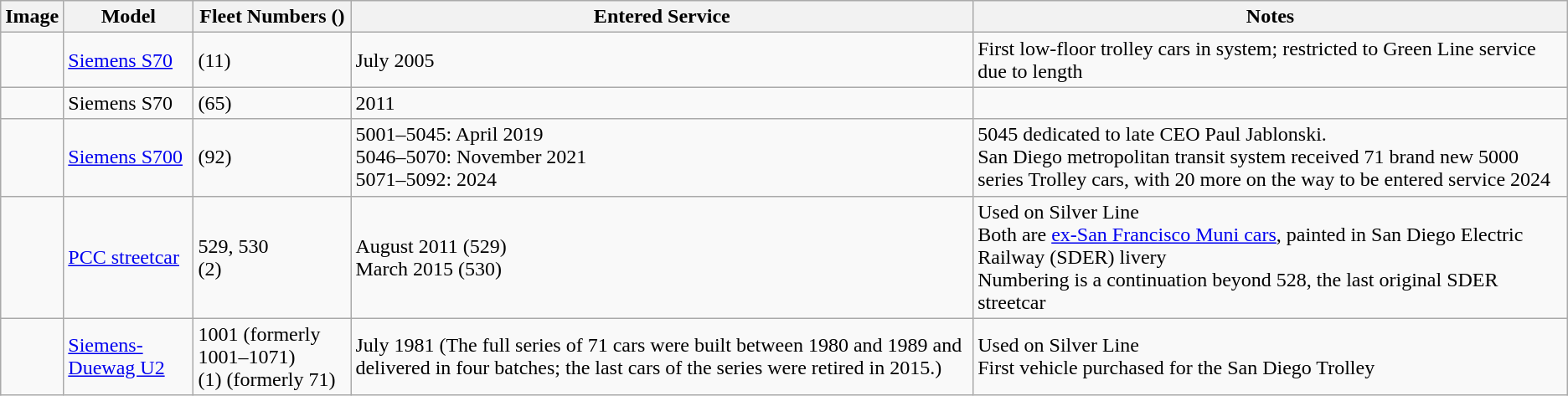<table class="wikitable sticky-header">
<tr>
<th>Image</th>
<th>Model</th>
<th>Fleet Numbers ()</th>
<th>Entered Service</th>
<th>Notes</th>
</tr>
<tr>
<td></td>
<td><a href='#'>Siemens S70</a></td>
<td> (11)</td>
<td>July 2005</td>
<td>First low-floor trolley cars in system; restricted to Green Line service due to length</td>
</tr>
<tr>
<td><br></td>
<td>Siemens S70 </td>
<td> (65)</td>
<td>2011</td>
<td></td>
</tr>
<tr>
<td></td>
<td><a href='#'>Siemens S700</a> </td>
<td> (92)</td>
<td>5001–5045: April 2019<br>5046–5070: November 2021<br>5071–5092: 2024</td>
<td>5045 dedicated to late CEO Paul Jablonski.<br>San Diego metropolitan transit system received 71 brand new 5000 series Trolley cars, with 20 more on the way to be entered service 2024</td>
</tr>
<tr>
<td></td>
<td><a href='#'>PCC streetcar</a></td>
<td>529, 530<br>(2)</td>
<td>August 2011 (529)<br>March 2015 (530)</td>
<td>Used on Silver Line<br>Both are <a href='#'>ex-San Francisco Muni cars</a>, painted in San Diego Electric Railway (SDER) livery<br>Numbering is a continuation beyond 528, the last original SDER streetcar</td>
</tr>
<tr>
<td></td>
<td><a href='#'>Siemens-Duewag U2</a></td>
<td>1001 (formerly 1001–1071)<br>(1) (formerly 71)</td>
<td>July 1981 (The full series of 71 cars were built between 1980 and 1989 and delivered in four batches; the last cars of the series were retired in 2015.)</td>
<td>Used on Silver Line<br>First vehicle purchased for the San Diego Trolley</td>
</tr>
</table>
